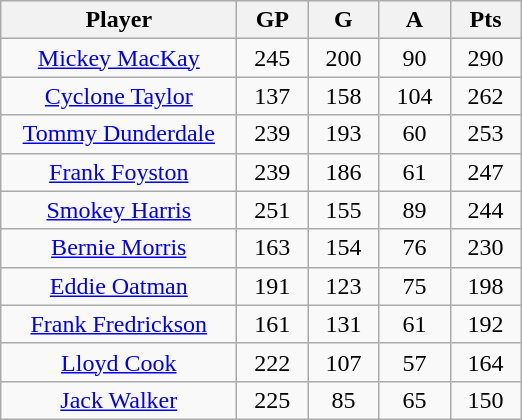<table class="wikitable">
<tr>
<th width="150">Player</th>
<th width="40">GP</th>
<th width="40">G</th>
<th width="40">A</th>
<th width="40">Pts</th>
</tr>
<tr align=center>
<td><a href='#'>Mickey MacKay</a></td>
<td>245</td>
<td>200</td>
<td>90</td>
<td>290</td>
</tr>
<tr align=center>
<td><a href='#'>Cyclone Taylor</a></td>
<td>137</td>
<td>158</td>
<td>104</td>
<td>262</td>
</tr>
<tr align=center>
<td><a href='#'>Tommy Dunderdale</a></td>
<td>239</td>
<td>193</td>
<td>60</td>
<td>253</td>
</tr>
<tr align=center>
<td><a href='#'>Frank Foyston</a></td>
<td>239</td>
<td>186</td>
<td>61</td>
<td>247</td>
</tr>
<tr align=center>
<td><a href='#'>Smokey Harris</a></td>
<td>251</td>
<td>155</td>
<td>89</td>
<td>244</td>
</tr>
<tr align=center>
<td><a href='#'>Bernie Morris</a></td>
<td>163</td>
<td>154</td>
<td>76</td>
<td>230</td>
</tr>
<tr align=center>
<td><a href='#'>Eddie Oatman</a></td>
<td>191</td>
<td>123</td>
<td>75</td>
<td>198</td>
</tr>
<tr align=center>
<td><a href='#'>Frank Fredrickson</a></td>
<td>161</td>
<td>131</td>
<td>61</td>
<td>192</td>
</tr>
<tr align=center>
<td><a href='#'>Lloyd Cook</a></td>
<td>222</td>
<td>107</td>
<td>57</td>
<td>164</td>
</tr>
<tr align=center>
<td><a href='#'>Jack Walker</a></td>
<td>225</td>
<td>85</td>
<td>65</td>
<td>150</td>
</tr>
</table>
